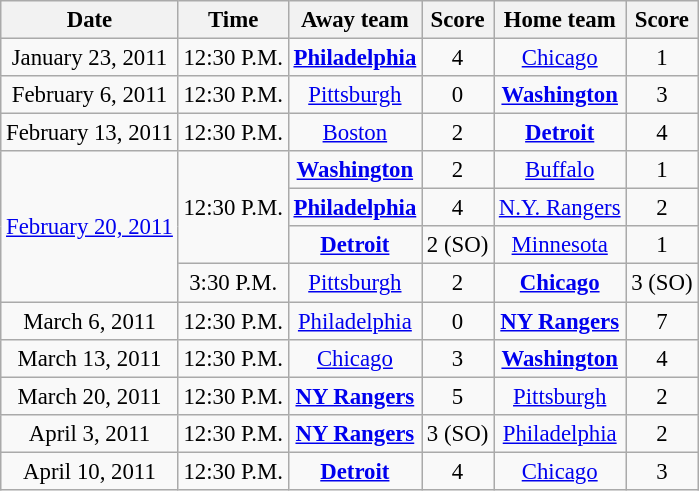<table class="wikitable sortable" style="font-size: 95%;text-align: center;">
<tr>
<th>Date</th>
<th>Time</th>
<th>Away team</th>
<th>Score</th>
<th>Home team</th>
<th>Score</th>
</tr>
<tr>
<td>January 23, 2011</td>
<td>12:30 P.M.</td>
<td><strong><a href='#'>Philadelphia</a></strong></td>
<td>4</td>
<td><a href='#'>Chicago</a></td>
<td>1</td>
</tr>
<tr>
<td>February 6, 2011</td>
<td>12:30 P.M.</td>
<td><a href='#'>Pittsburgh</a></td>
<td>0</td>
<td><strong><a href='#'>Washington</a></strong></td>
<td>3</td>
</tr>
<tr>
<td>February 13, 2011</td>
<td>12:30 P.M.</td>
<td><a href='#'>Boston</a></td>
<td>2</td>
<td><strong><a href='#'>Detroit</a></strong></td>
<td>4</td>
</tr>
<tr>
<td rowspan=4><a href='#'>February 20, 2011</a></td>
<td rowspan=3>12:30 P.M.</td>
<td><strong><a href='#'>Washington</a></strong></td>
<td>2</td>
<td><a href='#'>Buffalo</a></td>
<td>1</td>
</tr>
<tr>
<td><strong><a href='#'>Philadelphia</a></strong></td>
<td>4</td>
<td><a href='#'>N.Y. Rangers</a></td>
<td>2</td>
</tr>
<tr>
<td><strong><a href='#'>Detroit</a></strong></td>
<td>2 (SO)</td>
<td><a href='#'>Minnesota</a></td>
<td>1</td>
</tr>
<tr>
<td>3:30 P.M.</td>
<td><a href='#'>Pittsburgh</a></td>
<td>2</td>
<td><strong><a href='#'>Chicago</a></strong></td>
<td>3 (SO)</td>
</tr>
<tr>
<td>March 6, 2011</td>
<td>12:30 P.M.</td>
<td><a href='#'>Philadelphia</a></td>
<td>0</td>
<td><strong><a href='#'>NY Rangers</a></strong></td>
<td>7</td>
</tr>
<tr>
<td>March 13, 2011</td>
<td>12:30 P.M.</td>
<td><a href='#'>Chicago</a></td>
<td>3</td>
<td><strong><a href='#'>Washington</a></strong></td>
<td>4</td>
</tr>
<tr>
<td>March 20, 2011</td>
<td>12:30 P.M.</td>
<td><strong><a href='#'>NY Rangers</a></strong></td>
<td>5</td>
<td><a href='#'>Pittsburgh</a></td>
<td>2</td>
</tr>
<tr>
<td>April 3, 2011</td>
<td>12:30 P.M.</td>
<td><strong><a href='#'>NY Rangers</a></strong></td>
<td>3 (SO)</td>
<td><a href='#'>Philadelphia</a></td>
<td>2</td>
</tr>
<tr>
<td>April 10, 2011</td>
<td>12:30 P.M.</td>
<td><strong><a href='#'>Detroit</a></strong></td>
<td>4</td>
<td><a href='#'>Chicago</a></td>
<td>3</td>
</tr>
</table>
